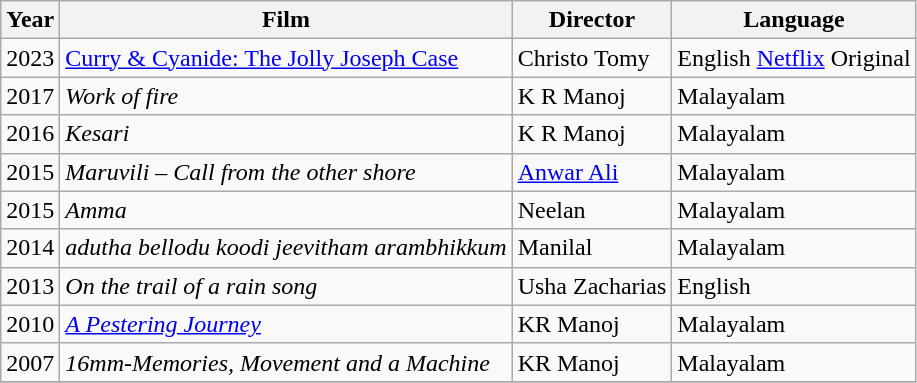<table class="wikitable sortable">
<tr>
<th>Year</th>
<th>Film</th>
<th>Director</th>
<th>Language</th>
</tr>
<tr>
<td>2023</td>
<td><a href='#'>Curry & Cyanide: The Jolly Joseph Case</a></td>
<td>Christo Tomy</td>
<td>English <a href='#'>Netflix</a> Original</td>
</tr>
<tr>
<td>2017</td>
<td><em>Work of fire </em></td>
<td>K R Manoj</td>
<td>Malayalam</td>
</tr>
<tr>
<td>2016</td>
<td><em>Kesari </em></td>
<td>K R Manoj</td>
<td>Malayalam</td>
</tr>
<tr>
<td>2015</td>
<td><em>Maruvili – Call from the other shore</em></td>
<td><a href='#'>Anwar Ali</a></td>
<td>Malayalam</td>
</tr>
<tr>
<td>2015</td>
<td><em>Amma</em></td>
<td>Neelan</td>
<td>Malayalam</td>
</tr>
<tr>
<td>2014</td>
<td><em>adutha bellodu koodi jeevitham arambhikkum  </em></td>
<td>Manilal</td>
<td>Malayalam</td>
</tr>
<tr>
<td>2013</td>
<td><em>On the trail of a rain song  </em></td>
<td>Usha Zacharias</td>
<td>English</td>
</tr>
<tr>
<td>2010</td>
<td><em><a href='#'>A Pestering Journey</a> </em></td>
<td>KR Manoj</td>
<td>Malayalam</td>
</tr>
<tr>
<td>2007</td>
<td><em>16mm-Memories, Movement and a Machine </em></td>
<td>KR Manoj</td>
<td>Malayalam</td>
</tr>
<tr>
</tr>
</table>
